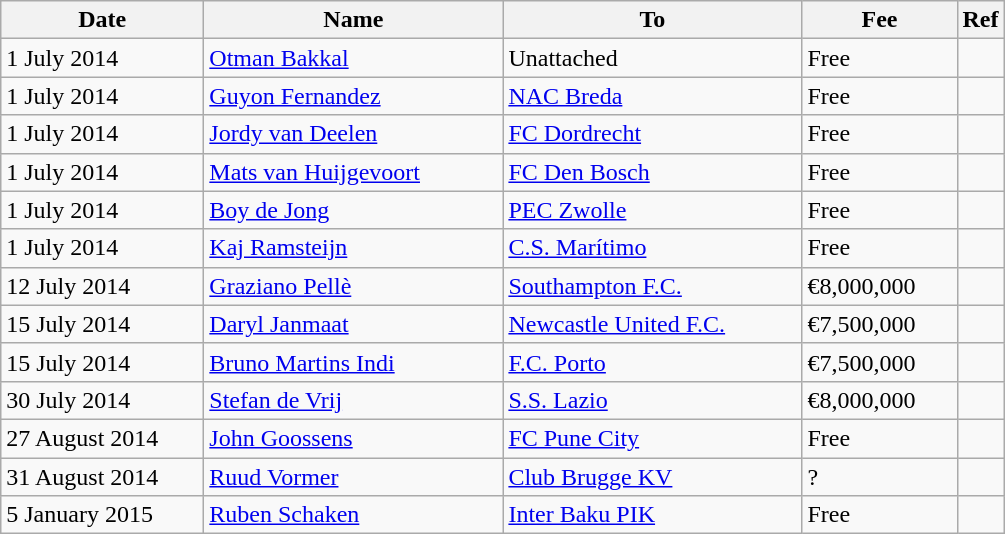<table class="wikitable sortable plainrowheaders">
<tr>
<th scope=col style="width:8em;">Date</th>
<th scope=col style="width:12em;">Name</th>
<th scope=col style="width:12em;">To</th>
<th scope=col style="width:6em;">Fee</th>
<th scope=col class=unsortable>Ref</th>
</tr>
<tr>
<td>1 July 2014</td>
<td> <a href='#'>Otman Bakkal</a></td>
<td>Unattached</td>
<td>Free</td>
<td></td>
</tr>
<tr>
<td>1 July 2014</td>
<td> <a href='#'>Guyon Fernandez</a></td>
<td><a href='#'>NAC Breda</a></td>
<td>Free</td>
<td></td>
</tr>
<tr>
<td>1 July 2014</td>
<td> <a href='#'>Jordy van Deelen</a></td>
<td><a href='#'>FC Dordrecht</a></td>
<td>Free</td>
<td></td>
</tr>
<tr>
<td>1 July 2014</td>
<td> <a href='#'>Mats van Huijgevoort</a></td>
<td><a href='#'>FC Den Bosch</a></td>
<td>Free</td>
<td></td>
</tr>
<tr>
<td>1 July 2014</td>
<td> <a href='#'>Boy de Jong</a></td>
<td><a href='#'>PEC Zwolle</a></td>
<td>Free</td>
<td></td>
</tr>
<tr>
<td>1 July 2014</td>
<td> <a href='#'>Kaj Ramsteijn</a></td>
<td><a href='#'>C.S. Marítimo</a></td>
<td>Free</td>
<td></td>
</tr>
<tr>
<td>12 July 2014</td>
<td> <a href='#'>Graziano Pellè</a></td>
<td><a href='#'>Southampton F.C.</a></td>
<td>€8,000,000</td>
<td></td>
</tr>
<tr>
<td>15 July 2014</td>
<td> <a href='#'>Daryl Janmaat</a></td>
<td><a href='#'>Newcastle United F.C.</a></td>
<td>€7,500,000</td>
<td></td>
</tr>
<tr>
<td>15 July 2014</td>
<td> <a href='#'>Bruno Martins Indi</a></td>
<td><a href='#'>F.C. Porto</a></td>
<td>€7,500,000</td>
<td></td>
</tr>
<tr>
<td>30 July 2014</td>
<td> <a href='#'>Stefan de Vrij</a></td>
<td><a href='#'>S.S. Lazio</a></td>
<td>€8,000,000</td>
<td></td>
</tr>
<tr>
<td>27 August 2014</td>
<td> <a href='#'>John Goossens</a></td>
<td><a href='#'>FC Pune City</a></td>
<td>Free</td>
<td></td>
</tr>
<tr>
<td>31 August 2014</td>
<td> <a href='#'>Ruud Vormer</a></td>
<td><a href='#'>Club Brugge KV</a></td>
<td>?</td>
<td></td>
</tr>
<tr>
<td>5 January 2015</td>
<td> <a href='#'>Ruben Schaken</a></td>
<td><a href='#'>Inter Baku PIK</a></td>
<td>Free</td>
<td></td>
</tr>
</table>
